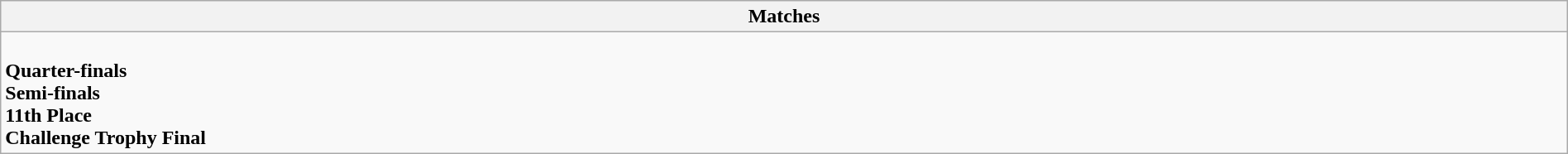<table class="wikitable collapsible collapsed" style="width:100%;">
<tr>
<th>Matches</th>
</tr>
<tr>
<td><br><strong>Quarter-finals</strong>



<br><strong>Semi-finals</strong>

<br><strong>11th Place</strong>
<br><strong>Challenge Trophy Final</strong>
</td>
</tr>
</table>
